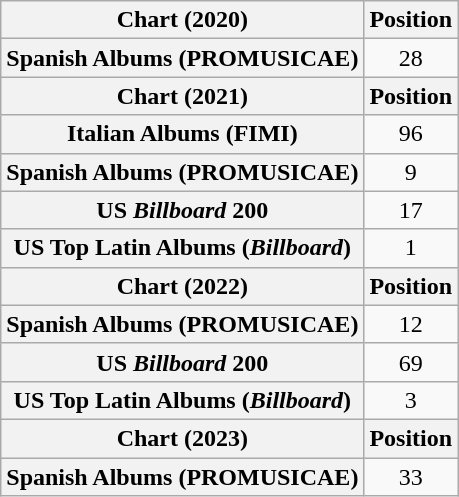<table class="wikitable sortable plainrowheaders" style="text-align:center">
<tr>
<th scope="col">Chart (2020)</th>
<th scope="col">Position</th>
</tr>
<tr>
<th scope="row">Spanish Albums (PROMUSICAE)</th>
<td>28</td>
</tr>
<tr>
<th scope="col">Chart (2021)</th>
<th scope="col">Position</th>
</tr>
<tr>
<th scope="row">Italian Albums (FIMI)</th>
<td>96</td>
</tr>
<tr>
<th scope="row">Spanish Albums (PROMUSICAE)</th>
<td>9</td>
</tr>
<tr>
<th scope="row">US <em>Billboard</em> 200</th>
<td>17</td>
</tr>
<tr>
<th scope="row">US Top Latin Albums (<em>Billboard</em>)</th>
<td>1</td>
</tr>
<tr>
<th scope="col">Chart (2022)</th>
<th scope="col">Position</th>
</tr>
<tr>
<th scope="row">Spanish Albums (PROMUSICAE)</th>
<td>12</td>
</tr>
<tr>
<th scope="row">US <em>Billboard</em> 200</th>
<td>69</td>
</tr>
<tr>
<th scope="row">US Top Latin Albums (<em>Billboard</em>)</th>
<td>3</td>
</tr>
<tr>
<th scope="col">Chart (2023)</th>
<th scope="col">Position</th>
</tr>
<tr>
<th scope="row">Spanish Albums (PROMUSICAE)</th>
<td>33</td>
</tr>
</table>
